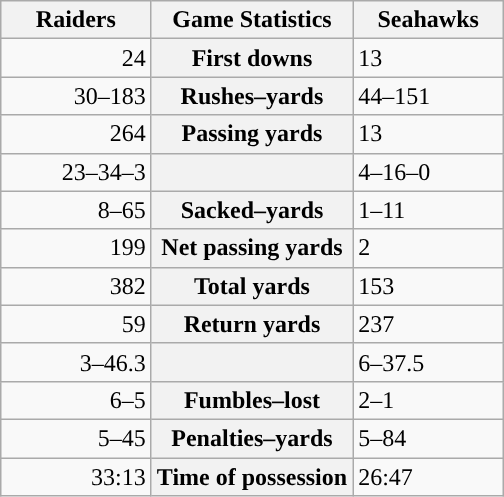<table class="wikitable" style="margin: 1em auto 1em auto">
<tr>
<th style="width:30%;">Raiders</th>
<th style="width:40%;">Game Statistics</th>
<th style="width:30%;">Seahawks</th>
</tr>
<tr>
<td style="text-align:right;">24</td>
<th>First downs</th>
<td>13</td>
</tr>
<tr>
<td style="text-align:right;">30–183</td>
<th>Rushes–yards</th>
<td>44–151</td>
</tr>
<tr>
<td style="text-align:right;">264</td>
<th>Passing yards</th>
<td>13</td>
</tr>
<tr>
<td style="text-align:right;">23–34–3</td>
<th></th>
<td>4–16–0</td>
</tr>
<tr>
<td style="text-align:right;">8–65</td>
<th>Sacked–yards</th>
<td>1–11</td>
</tr>
<tr>
<td style="text-align:right;">199</td>
<th>Net passing yards</th>
<td>2</td>
</tr>
<tr>
<td style="text-align:right;">382</td>
<th>Total yards</th>
<td>153</td>
</tr>
<tr>
<td style="text-align:right;">59</td>
<th>Return yards</th>
<td>237</td>
</tr>
<tr>
<td style="text-align:right;">3–46.3</td>
<th></th>
<td>6–37.5</td>
</tr>
<tr>
<td style="text-align:right;">6–5</td>
<th>Fumbles–lost</th>
<td>2–1</td>
</tr>
<tr>
<td style="text-align:right;">5–45</td>
<th>Penalties–yards</th>
<td>5–84</td>
</tr>
<tr>
<td style="text-align:right;">33:13</td>
<th>Time of possession</th>
<td>26:47</td>
</tr>
</table>
